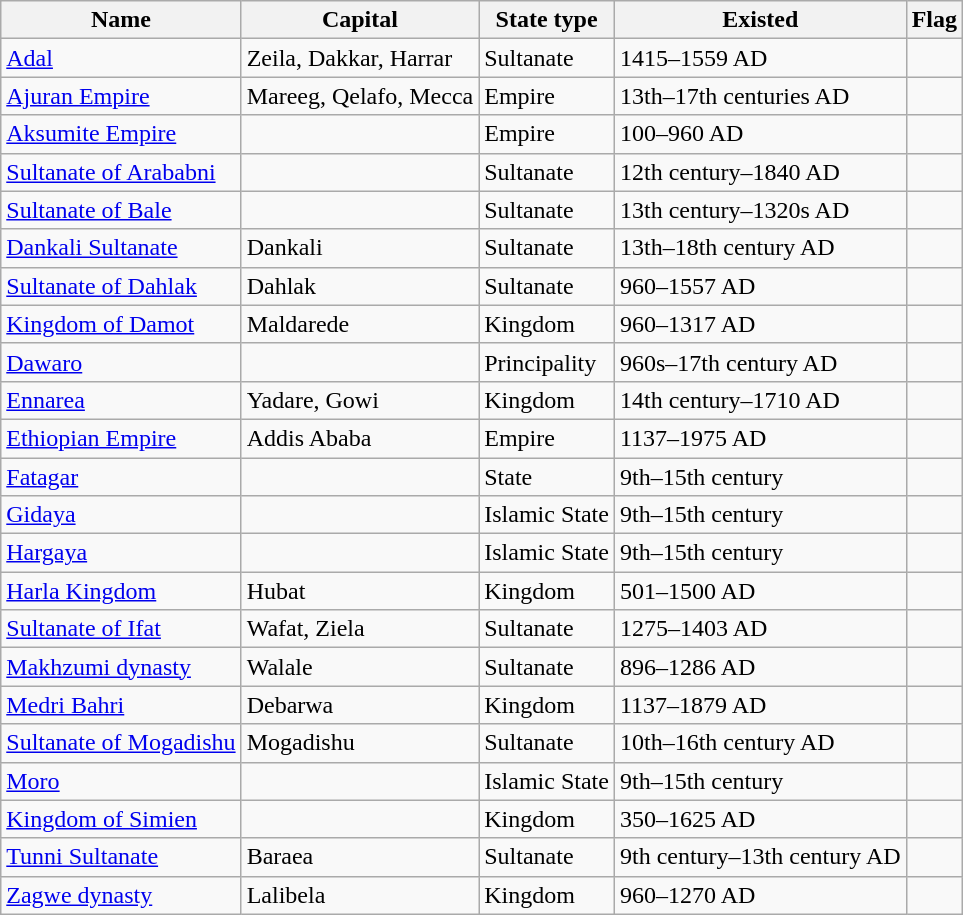<table class="wikitable sortable">
<tr>
<th>Name</th>
<th>Capital</th>
<th>State type</th>
<th>Existed</th>
<th>Flag</th>
</tr>
<tr>
<td><a href='#'>Adal</a></td>
<td>Zeila, Dakkar, Harrar</td>
<td>Sultanate</td>
<td>1415–1559 AD</td>
<td></td>
</tr>
<tr>
<td><a href='#'>Ajuran Empire</a></td>
<td>Mareeg, Qelafo, Mecca</td>
<td>Empire</td>
<td>13th–17th centuries AD</td>
<td></td>
</tr>
<tr>
<td><a href='#'>Aksumite Empire</a></td>
<td></td>
<td>Empire</td>
<td>100–960 AD</td>
<td></td>
</tr>
<tr>
<td><a href='#'>Sultanate of Arababni</a></td>
<td></td>
<td>Sultanate</td>
<td>12th century–1840 AD</td>
<td></td>
</tr>
<tr>
<td><a href='#'>Sultanate of Bale</a></td>
<td></td>
<td>Sultanate</td>
<td>13th century–1320s AD</td>
<td></td>
</tr>
<tr>
<td><a href='#'>Dankali Sultanate</a></td>
<td>Dankali</td>
<td>Sultanate</td>
<td>13th–18th century AD</td>
<td></td>
</tr>
<tr>
<td><a href='#'>Sultanate of Dahlak</a></td>
<td>Dahlak</td>
<td>Sultanate</td>
<td>960–1557 AD</td>
<td></td>
</tr>
<tr>
<td><a href='#'>Kingdom of Damot</a></td>
<td>Maldarede</td>
<td>Kingdom</td>
<td>960–1317 AD</td>
<td></td>
</tr>
<tr>
<td><a href='#'>Dawaro</a></td>
<td></td>
<td>Principality</td>
<td>960s–17th century AD</td>
<td></td>
</tr>
<tr>
<td><a href='#'>Ennarea</a></td>
<td>Yadare, Gowi</td>
<td>Kingdom</td>
<td>14th century–1710 AD</td>
<td></td>
</tr>
<tr>
<td><a href='#'>Ethiopian Empire</a></td>
<td>Addis Ababa</td>
<td>Empire</td>
<td>1137–1975 AD</td>
<td></td>
</tr>
<tr>
<td><a href='#'>Fatagar</a></td>
<td></td>
<td>State</td>
<td>9th–15th century</td>
<td></td>
</tr>
<tr>
<td><a href='#'>Gidaya</a></td>
<td></td>
<td>Islamic State</td>
<td>9th–15th century</td>
<td></td>
</tr>
<tr>
<td><a href='#'>Hargaya</a></td>
<td></td>
<td>Islamic State</td>
<td>9th–15th century</td>
<td></td>
</tr>
<tr>
<td><a href='#'>Harla Kingdom</a></td>
<td>Hubat</td>
<td>Kingdom</td>
<td>501–1500 AD</td>
<td></td>
</tr>
<tr>
<td><a href='#'>Sultanate of Ifat</a></td>
<td>Wafat, Ziela</td>
<td>Sultanate</td>
<td>1275–1403 AD</td>
<td></td>
</tr>
<tr>
<td><a href='#'>Makhzumi dynasty</a></td>
<td>Walale</td>
<td>Sultanate</td>
<td>896–1286 AD</td>
<td></td>
</tr>
<tr>
<td><a href='#'>Medri Bahri</a></td>
<td>Debarwa</td>
<td>Kingdom</td>
<td>1137–1879 AD</td>
<td></td>
</tr>
<tr>
<td><a href='#'>Sultanate of Mogadishu</a></td>
<td>Mogadishu</td>
<td>Sultanate</td>
<td>10th–16th century AD</td>
<td></td>
</tr>
<tr>
<td><a href='#'>Moro</a></td>
<td></td>
<td>Islamic State</td>
<td>9th–15th century</td>
<td></td>
</tr>
<tr>
<td><a href='#'>Kingdom of Simien</a></td>
<td></td>
<td>Kingdom</td>
<td>350–1625 AD</td>
<td></td>
</tr>
<tr>
<td><a href='#'>Tunni Sultanate</a></td>
<td>Baraea</td>
<td>Sultanate</td>
<td>9th century–13th century AD</td>
<td></td>
</tr>
<tr>
<td><a href='#'>Zagwe dynasty</a></td>
<td>Lalibela</td>
<td>Kingdom</td>
<td>960–1270 AD</td>
<td></td>
</tr>
</table>
